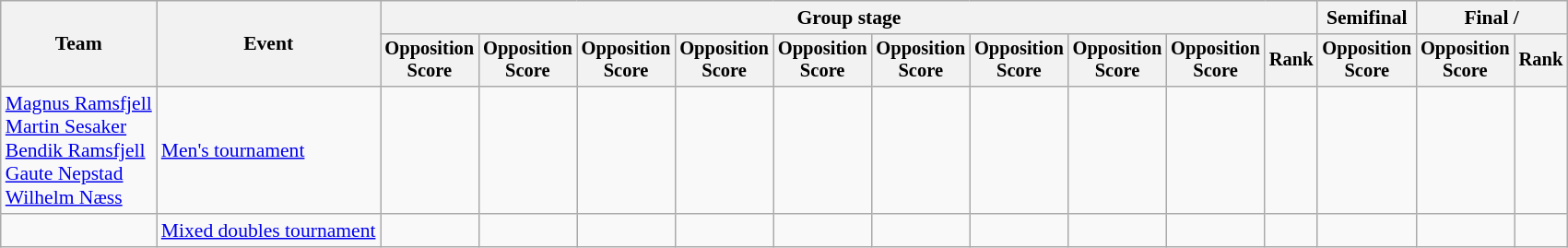<table class=wikitable style=font-size:90%;text-align:center>
<tr>
<th rowspan=2>Team</th>
<th rowspan=2>Event</th>
<th colspan=10>Group stage</th>
<th>Semifinal</th>
<th colspan=2>Final / </th>
</tr>
<tr style="font-size:95%">
<th>Opposition<br>Score</th>
<th>Opposition<br>Score</th>
<th>Opposition<br>Score</th>
<th>Opposition<br>Score</th>
<th>Opposition<br>Score</th>
<th>Opposition<br>Score</th>
<th>Opposition<br>Score</th>
<th>Opposition<br>Score</th>
<th>Opposition<br>Score</th>
<th>Rank</th>
<th>Opposition<br>Score</th>
<th>Opposition<br>Score</th>
<th>Rank</th>
</tr>
<tr>
<td align=left><a href='#'>Magnus Ramsfjell</a><br><a href='#'>Martin Sesaker</a><br><a href='#'>Bendik Ramsfjell</a><br><a href='#'>Gaute Nepstad</a><br><a href='#'>Wilhelm Næss</a></td>
<td align=left><a href='#'>Men's tournament</a></td>
<td></td>
<td></td>
<td></td>
<td></td>
<td></td>
<td></td>
<td></td>
<td></td>
<td></td>
<td></td>
<td></td>
<td></td>
<td></td>
</tr>
<tr>
<td align=left></td>
<td align=left><a href='#'>Mixed doubles tournament</a></td>
<td></td>
<td></td>
<td></td>
<td></td>
<td></td>
<td></td>
<td></td>
<td></td>
<td></td>
<td></td>
<td></td>
<td></td>
<td></td>
</tr>
</table>
